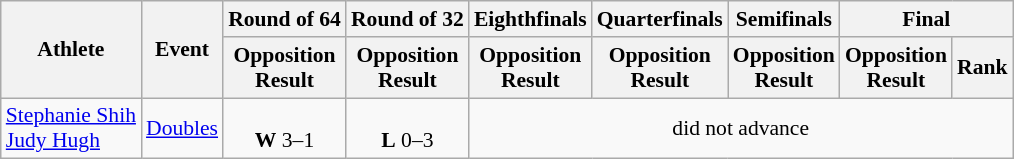<table class="wikitable" border="1" style="font-size:90%">
<tr>
<th rowspan=2>Athlete</th>
<th rowspan=2>Event</th>
<th>Round of 64</th>
<th>Round of 32</th>
<th>Eighthfinals</th>
<th>Quarterfinals</th>
<th>Semifinals</th>
<th colspan=2>Final</th>
</tr>
<tr>
<th>Opposition<br>Result</th>
<th>Opposition<br>Result</th>
<th>Opposition<br>Result</th>
<th>Opposition<br>Result</th>
<th>Opposition<br>Result</th>
<th>Opposition<br>Result</th>
<th>Rank</th>
</tr>
<tr>
<td><a href='#'>Stephanie Shih</a><br><a href='#'>Judy Hugh</a></td>
<td><a href='#'>Doubles</a></td>
<td align=center><br><strong>W</strong> 3–1</td>
<td align=center><br><strong>L</strong> 0–3</td>
<td align=center colspan=5>did not advance</td>
</tr>
</table>
